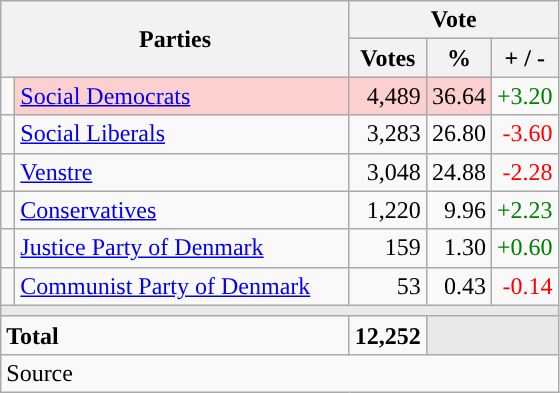<table class="wikitable" style="text-align:right;">
<tr>
<th style="text-align:centre;" rowspan="2" colspan="2" width="225">Parties</th>
<th colspan="3">Vote</th>
</tr>
<tr>
<th width="15">Votes</th>
<th width="15">%</th>
<th width="15">+ / -</th>
</tr>
<tr>
<td width="2" style="color:inherit;background:"></td>
<td bgcolor=#fbd0ce  align="left"><a href='#'>Social Democrats</a></td>
<td bgcolor=#fbd0ce>4,489</td>
<td bgcolor=#fbd0ce>36.64</td>
<td style=color:green;>+3.20</td>
</tr>
<tr>
<td width="2" style="color:inherit;background:"></td>
<td align="left"><a href='#'>Social Liberals</a></td>
<td>3,283</td>
<td>26.80</td>
<td style=color:red;>-3.60</td>
</tr>
<tr>
<td width="2" style="color:inherit;background:"></td>
<td align="left"><a href='#'>Venstre</a></td>
<td>3,048</td>
<td>24.88</td>
<td style=color:red;>-2.28</td>
</tr>
<tr>
<td width="2" style="color:inherit;background:"></td>
<td align="left"><a href='#'>Conservatives</a></td>
<td>1,220</td>
<td>9.96</td>
<td style=color:green;>+2.23</td>
</tr>
<tr>
<td width="2" style="color:inherit;background:"></td>
<td align="left"><a href='#'>Justice Party of Denmark</a></td>
<td>159</td>
<td>1.30</td>
<td style=color:green;>+0.60</td>
</tr>
<tr>
<td width="2" style="color:inherit;background:"></td>
<td align="left"><a href='#'>Communist Party of Denmark</a></td>
<td>53</td>
<td>0.43</td>
<td style=color:red;>-0.14</td>
</tr>
<tr>
<td colspan="7" bgcolor="#E9E9E9"></td>
</tr>
<tr>
<td align="left" colspan="2"><strong>Total</strong></td>
<td><strong>12,252</strong></td>
<td bgcolor="#E9E9E9" colspan="2"></td>
</tr>
<tr>
<td align="left" colspan="6">Source</td>
</tr>
</table>
